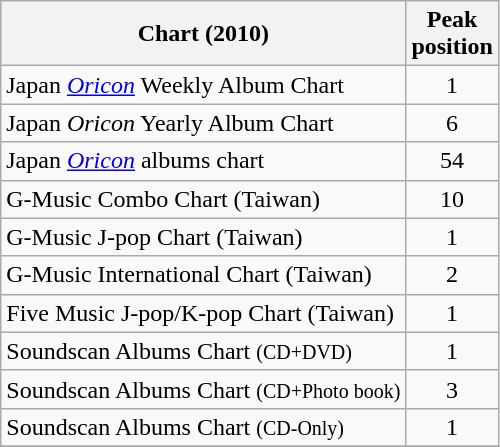<table class="wikitable sortable">
<tr>
<th>Chart (2010)</th>
<th>Peak<br>position</th>
</tr>
<tr>
<td>Japan <em><a href='#'>Oricon</a></em> Weekly Album Chart</td>
<td align="center">1</td>
</tr>
<tr>
<td>Japan <em>Oricon</em> Yearly Album Chart</td>
<td align="center">6</td>
</tr>
<tr>
<td>Japan <em><a href='#'>Oricon</a></em> albums chart</td>
<td align="center">54</td>
</tr>
<tr>
<td>G-Music Combo Chart (Taiwan)</td>
<td align="center">10</td>
</tr>
<tr>
<td>G-Music J-pop Chart (Taiwan)</td>
<td align="center">1</td>
</tr>
<tr>
<td>G-Music International Chart (Taiwan)</td>
<td align="center">2</td>
</tr>
<tr>
<td>Five Music J-pop/K-pop Chart (Taiwan)</td>
<td align="center">1</td>
</tr>
<tr>
<td>Soundscan Albums Chart <small>(CD+DVD)</small></td>
<td align="center">1</td>
</tr>
<tr>
<td>Soundscan Albums Chart <small>(CD+Photo book)</small></td>
<td align="center">3</td>
</tr>
<tr>
<td>Soundscan Albums Chart <small>(CD-Only)</small></td>
<td align="center">1</td>
</tr>
<tr>
</tr>
</table>
